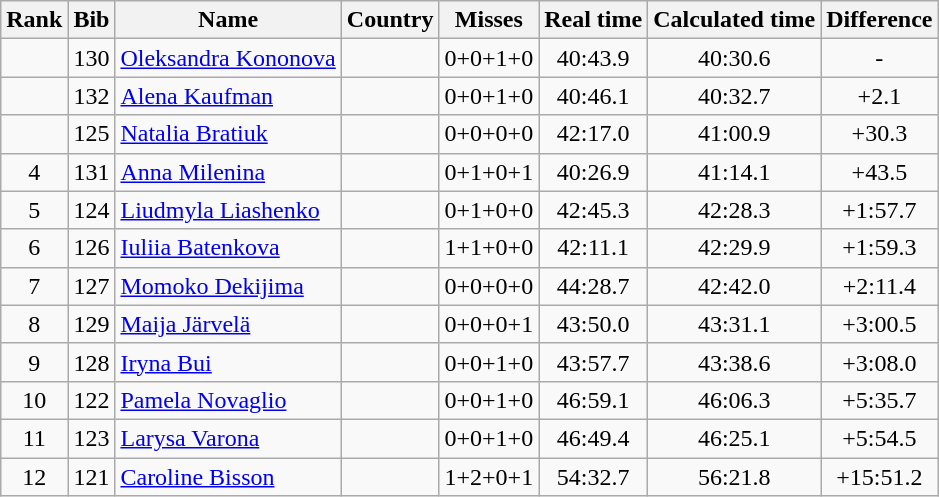<table class="wikitable sortable" style="text-align:center">
<tr>
<th>Rank</th>
<th>Bib</th>
<th>Name</th>
<th>Country</th>
<th>Misses</th>
<th>Real time</th>
<th>Calculated time</th>
<th>Difference</th>
</tr>
<tr>
<td></td>
<td>130</td>
<td align=left><a href='#'>Oleksandra Kononova</a></td>
<td align=left></td>
<td>0+0+1+0</td>
<td>40:43.9</td>
<td>40:30.6</td>
<td>-</td>
</tr>
<tr>
<td></td>
<td>132</td>
<td align=left><a href='#'>Alena Kaufman</a></td>
<td align=left></td>
<td>0+0+1+0</td>
<td>40:46.1</td>
<td>40:32.7</td>
<td>+2.1</td>
</tr>
<tr>
<td></td>
<td>125</td>
<td align=left><a href='#'>Natalia Bratiuk</a></td>
<td align=left></td>
<td>0+0+0+0</td>
<td>42:17.0</td>
<td>41:00.9</td>
<td>+30.3</td>
</tr>
<tr>
<td>4</td>
<td>131</td>
<td align=left><a href='#'>Anna Milenina</a></td>
<td align=left></td>
<td>0+1+0+1</td>
<td>40:26.9</td>
<td>41:14.1</td>
<td>+43.5</td>
</tr>
<tr>
<td>5</td>
<td>124</td>
<td align=left><a href='#'>Liudmyla Liashenko</a></td>
<td align=left></td>
<td>0+1+0+0</td>
<td>42:45.3</td>
<td>42:28.3</td>
<td>+1:57.7</td>
</tr>
<tr>
<td>6</td>
<td>126</td>
<td align=left><a href='#'>Iuliia Batenkova</a></td>
<td align=left></td>
<td>1+1+0+0</td>
<td>42:11.1</td>
<td>42:29.9</td>
<td>+1:59.3</td>
</tr>
<tr>
<td>7</td>
<td>127</td>
<td align=left><a href='#'>Momoko Dekijima</a></td>
<td align=left></td>
<td>0+0+0+0</td>
<td>44:28.7</td>
<td>42:42.0</td>
<td>+2:11.4</td>
</tr>
<tr>
<td>8</td>
<td>129</td>
<td align=left><a href='#'>Maija Järvelä</a></td>
<td align=left></td>
<td>0+0+0+1</td>
<td>43:50.0</td>
<td>43:31.1</td>
<td>+3:00.5</td>
</tr>
<tr>
<td>9</td>
<td>128</td>
<td align=left><a href='#'>Iryna Bui</a></td>
<td align=left></td>
<td>0+0+1+0</td>
<td>43:57.7</td>
<td>43:38.6</td>
<td>+3:08.0</td>
</tr>
<tr>
<td>10</td>
<td>122</td>
<td align=left><a href='#'>Pamela Novaglio</a></td>
<td align=left></td>
<td>0+0+1+0</td>
<td>46:59.1</td>
<td>46:06.3</td>
<td>+5:35.7</td>
</tr>
<tr>
<td>11</td>
<td>123</td>
<td align=left><a href='#'>Larysa Varona</a></td>
<td align=left></td>
<td>0+0+1+0</td>
<td>46:49.4</td>
<td>46:25.1</td>
<td>+5:54.5</td>
</tr>
<tr>
<td>12</td>
<td>121</td>
<td align=left><a href='#'>Caroline Bisson</a></td>
<td align=left></td>
<td>1+2+0+1</td>
<td>54:32.7</td>
<td>56:21.8</td>
<td>+15:51.2</td>
</tr>
</table>
